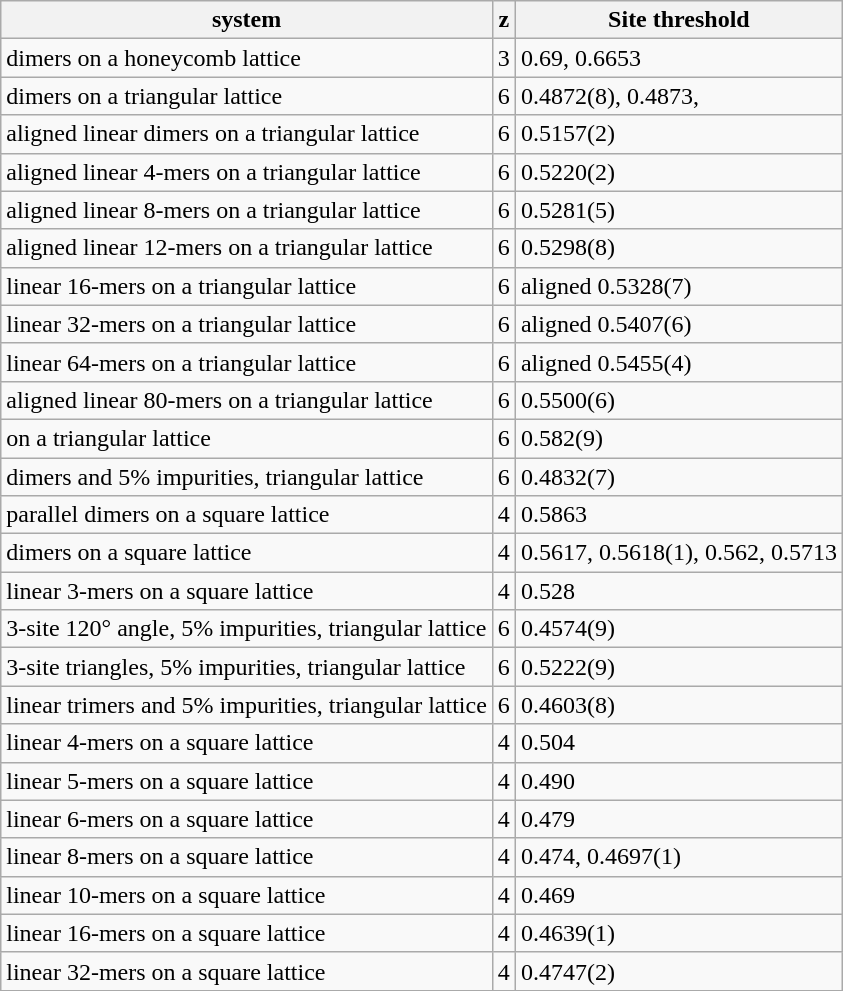<table class="wikitable">
<tr>
<th>system</th>
<th>z</th>
<th>Site threshold</th>
</tr>
<tr>
<td>dimers on a honeycomb lattice</td>
<td>3</td>
<td>0.69, 0.6653 </td>
</tr>
<tr>
<td>dimers on a triangular lattice</td>
<td>6</td>
<td>0.4872(8), 0.4873,</td>
</tr>
<tr>
<td>aligned linear dimers on a triangular lattice</td>
<td>6</td>
<td>0.5157(2) </td>
</tr>
<tr>
<td>aligned linear 4-mers on a triangular lattice</td>
<td>6</td>
<td>0.5220(2)</td>
</tr>
<tr>
<td>aligned linear 8-mers on a triangular lattice</td>
<td>6</td>
<td>0.5281(5)</td>
</tr>
<tr>
<td>aligned linear 12-mers on a triangular lattice</td>
<td>6</td>
<td>0.5298(8)</td>
</tr>
<tr>
<td>linear 16-mers on a triangular lattice</td>
<td>6</td>
<td>aligned 0.5328(7)</td>
</tr>
<tr>
<td>linear 32-mers on a triangular lattice</td>
<td>6</td>
<td>aligned 0.5407(6)</td>
</tr>
<tr>
<td>linear 64-mers on a triangular lattice</td>
<td>6</td>
<td>aligned 0.5455(4)</td>
</tr>
<tr>
<td>aligned linear 80-mers on a triangular lattice</td>
<td>6</td>
<td>0.5500(6)</td>
</tr>
<tr>
<td> on a triangular lattice</td>
<td>6</td>
<td>0.582(9)</td>
</tr>
<tr>
<td>dimers and 5% impurities, triangular lattice</td>
<td>6</td>
<td>0.4832(7)</td>
</tr>
<tr>
<td>parallel dimers on a square lattice</td>
<td>4</td>
<td>0.5863</td>
</tr>
<tr>
<td>dimers on a square lattice</td>
<td>4</td>
<td>0.5617,  0.5618(1), 0.562, 0.5713</td>
</tr>
<tr>
<td>linear 3-mers on a square lattice</td>
<td>4</td>
<td>0.528</td>
</tr>
<tr>
<td>3-site 120° angle, 5% impurities, triangular lattice</td>
<td>6</td>
<td>0.4574(9)</td>
</tr>
<tr>
<td>3-site triangles, 5% impurities, triangular lattice</td>
<td>6</td>
<td>0.5222(9)</td>
</tr>
<tr>
<td>linear trimers and 5% impurities, triangular lattice</td>
<td>6</td>
<td>0.4603(8)</td>
</tr>
<tr>
<td>linear 4-mers on a square lattice</td>
<td>4</td>
<td>0.504</td>
</tr>
<tr>
<td>linear 5-mers on a square lattice</td>
<td>4</td>
<td>0.490</td>
</tr>
<tr>
<td>linear 6-mers on a square lattice</td>
<td>4</td>
<td>0.479</td>
</tr>
<tr>
<td>linear 8-mers on a square lattice</td>
<td>4</td>
<td>0.474, 0.4697(1)</td>
</tr>
<tr>
<td>linear 10-mers on a square lattice</td>
<td>4</td>
<td>0.469</td>
</tr>
<tr>
<td>linear 16-mers on a square lattice</td>
<td>4</td>
<td>0.4639(1)</td>
</tr>
<tr>
<td>linear 32-mers on a square lattice</td>
<td>4</td>
<td>0.4747(2)</td>
</tr>
<tr>
</tr>
</table>
